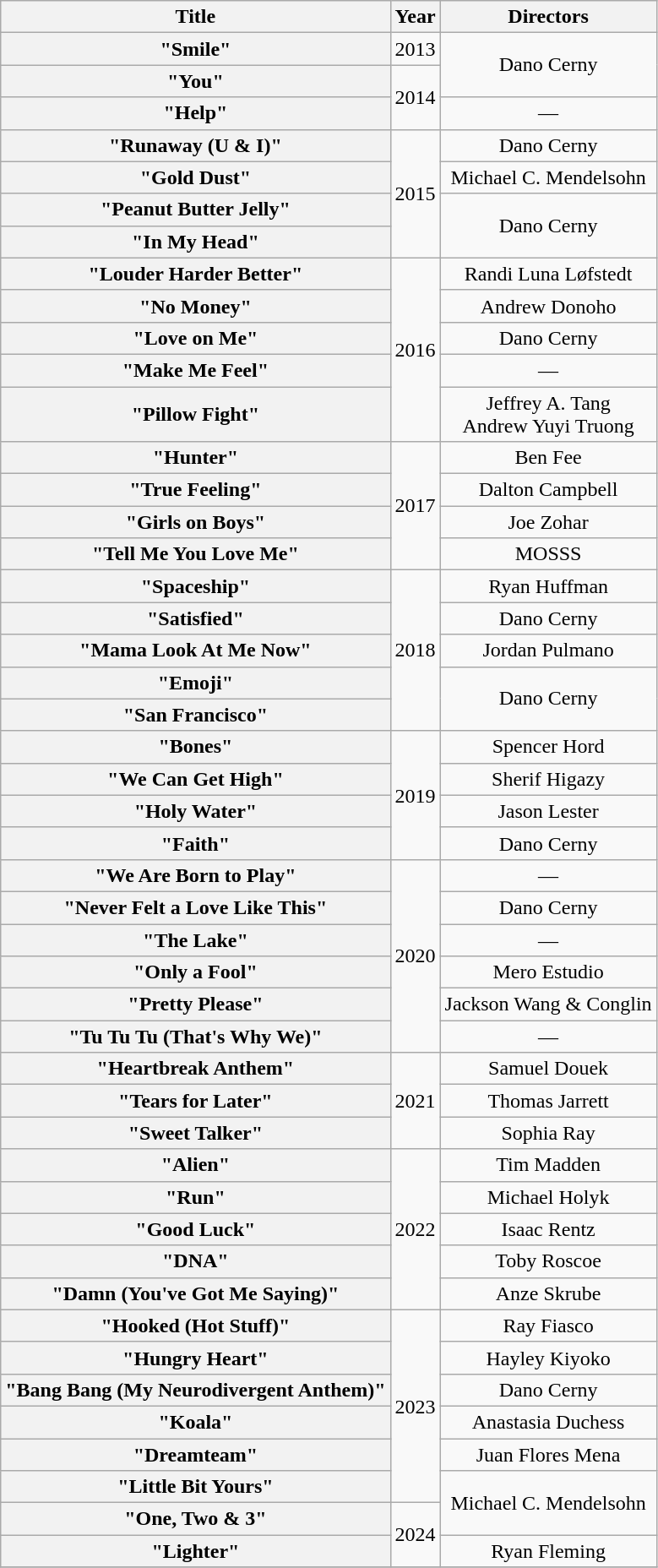<table class="wikitable plainrowheaders" style="text-align:center;">
<tr>
<th scope="col">Title</th>
<th scope="col">Year</th>
<th scope="col">Directors</th>
</tr>
<tr>
<th scope="row">"Smile"</th>
<td align="center">2013</td>
<td rowspan="2">Dano Cerny</td>
</tr>
<tr>
<th scope="row">"You"</th>
<td rowspan="2" align="center">2014</td>
</tr>
<tr>
<th scope="row">"Help"</th>
<td>—</td>
</tr>
<tr>
<th scope="row">"Runaway (U & I)"</th>
<td rowspan="4" align="center">2015</td>
<td>Dano Cerny</td>
</tr>
<tr>
<th>"Gold Dust"</th>
<td>Michael C. Mendelsohn</td>
</tr>
<tr>
<th scope="row">"Peanut Butter Jelly"</th>
<td rowspan="2">Dano Cerny</td>
</tr>
<tr>
<th scope="row">"In My Head"</th>
</tr>
<tr>
<th>"Louder Harder Better"</th>
<td rowspan="5">2016</td>
<td>Randi Luna Løfstedt</td>
</tr>
<tr>
<th scope="row">"No Money"</th>
<td>Andrew Donoho</td>
</tr>
<tr>
<th scope="row">"Love on Me"</th>
<td>Dano Cerny</td>
</tr>
<tr>
<th scope="row">"Make Me Feel"</th>
<td>—</td>
</tr>
<tr>
<th><strong>"Pillow Fight"</strong></th>
<td>Jeffrey A. Tang<br>Andrew Yuyi Truong</td>
</tr>
<tr>
<th scope="row">"Hunter"</th>
<td rowspan="4">2017</td>
<td>Ben Fee</td>
</tr>
<tr>
<th scope="row">"True Feeling"</th>
<td>Dalton Campbell</td>
</tr>
<tr>
<th scope="row">"Girls on Boys"</th>
<td>Joe Zohar</td>
</tr>
<tr>
<th scope="row">"Tell Me You Love Me"</th>
<td>MOSSS</td>
</tr>
<tr>
<th scope="row">"Spaceship"</th>
<td rowspan="5">2018</td>
<td>Ryan Huffman</td>
</tr>
<tr>
<th scope="row">"Satisfied"</th>
<td>Dano Cerny</td>
</tr>
<tr>
<th scope="row">"Mama Look At Me Now"</th>
<td>Jordan Pulmano</td>
</tr>
<tr>
<th scope="row">"Emoji"</th>
<td rowspan="2">Dano Cerny</td>
</tr>
<tr>
<th scope="row">"San Francisco"</th>
</tr>
<tr>
<th scope="row">"Bones"</th>
<td rowspan="4">2019</td>
<td>Spencer Hord</td>
</tr>
<tr>
<th scope="row">"We Can Get High"</th>
<td>Sherif Higazy</td>
</tr>
<tr>
<th scope="row">"Holy Water"</th>
<td>Jason Lester</td>
</tr>
<tr>
<th scope="row">"Faith"</th>
<td>Dano Cerny</td>
</tr>
<tr>
<th scope="row">"We Are Born to Play"</th>
<td rowspan="6">2020</td>
<td>—</td>
</tr>
<tr>
<th scope="row">"Never Felt a Love Like This"</th>
<td>Dano Cerny</td>
</tr>
<tr>
<th scope="row">"The Lake"</th>
<td>—</td>
</tr>
<tr>
<th scope="row">"Only a Fool"</th>
<td>Mero Estudio</td>
</tr>
<tr>
<th scope="row">"Pretty Please"</th>
<td>Jackson Wang & Conglin</td>
</tr>
<tr>
<th scope="row">"Tu Tu Tu (That's Why We)"</th>
<td>—</td>
</tr>
<tr>
<th scope="row">"Heartbreak Anthem"</th>
<td rowspan="3">2021</td>
<td>Samuel Douek</td>
</tr>
<tr>
<th scope="row">"Tears for Later"</th>
<td>Thomas Jarrett</td>
</tr>
<tr>
<th scope="row">"Sweet Talker"</th>
<td>Sophia Ray</td>
</tr>
<tr>
<th scope="row">"Alien"</th>
<td rowspan="5">2022</td>
<td>Tim Madden</td>
</tr>
<tr>
<th scope="row">"Run"</th>
<td>Michael Holyk</td>
</tr>
<tr>
<th scope="row">"Good Luck"</th>
<td>Isaac Rentz</td>
</tr>
<tr>
<th scope="row">"DNA"</th>
<td>Toby Roscoe</td>
</tr>
<tr>
<th scope="row">"Damn (You've Got Me Saying)"</th>
<td>Anze Skrube</td>
</tr>
<tr>
<th scope="row">"Hooked (Hot Stuff)"</th>
<td rowspan="6">2023</td>
<td>Ray Fiasco</td>
</tr>
<tr>
<th scope="row">"Hungry Heart"</th>
<td>Hayley Kiyoko</td>
</tr>
<tr>
<th scope="row">"Bang Bang (My Neurodivergent Anthem)"</th>
<td>Dano Cerny</td>
</tr>
<tr>
<th scope="row">"Koala"</th>
<td>Anastasia Duchess</td>
</tr>
<tr>
<th scope="row">"Dreamteam"</th>
<td>Juan Flores Mena</td>
</tr>
<tr>
<th>"Little Bit Yours"</th>
<td rowspan="2">Michael C. Mendelsohn</td>
</tr>
<tr>
<th>"One, Two & 3"</th>
<td rowspan="2">2024</td>
</tr>
<tr>
<th scope="row">"Lighter"</th>
<td>Ryan Fleming</td>
</tr>
<tr>
</tr>
</table>
